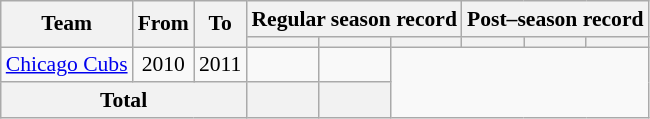<table class="wikitable" Style="text-align: center;font-size:90%">
<tr>
<th rowspan="2">Team</th>
<th rowspan="2">From</th>
<th rowspan="2">To</th>
<th colspan="3">Regular season record</th>
<th colspan="3">Post–season record</th>
</tr>
<tr>
<th></th>
<th></th>
<th></th>
<th></th>
<th></th>
<th></th>
</tr>
<tr>
<td><a href='#'>Chicago Cubs</a></td>
<td>2010</td>
<td>2011</td>
<td></td>
<td></td>
</tr>
<tr>
<th colspan="3">Total</th>
<th></th>
<th></th>
</tr>
</table>
